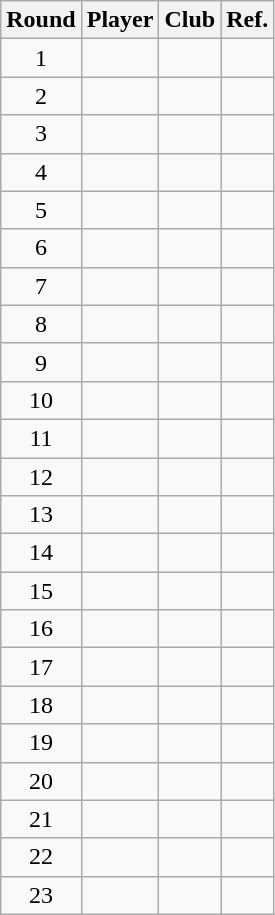<table class="wikitable sortable" style="text-align:center">
<tr>
<th>Round</th>
<th>Player</th>
<th>Club</th>
<th class="unsortable">Ref.</th>
</tr>
<tr>
<td>1</td>
<td></td>
<td></td>
<td></td>
</tr>
<tr>
<td>2</td>
<td></td>
<td></td>
<td></td>
</tr>
<tr>
<td>3</td>
<td></td>
<td></td>
<td></td>
</tr>
<tr>
<td>4</td>
<td></td>
<td></td>
<td></td>
</tr>
<tr>
<td>5</td>
<td><strong></strong></td>
<td><strong></strong></td>
<td></td>
</tr>
<tr>
<td>6</td>
<td></td>
<td></td>
<td></td>
</tr>
<tr>
<td>7</td>
<td></td>
<td></td>
<td></td>
</tr>
<tr>
<td>8</td>
<td></td>
<td></td>
<td></td>
</tr>
<tr>
<td>9</td>
<td></td>
<td></td>
<td></td>
</tr>
<tr>
<td>10</td>
<td></td>
<td></td>
<td></td>
</tr>
<tr>
<td>11</td>
<td></td>
<td></td>
<td></td>
</tr>
<tr>
<td>12</td>
<td></td>
<td></td>
<td></td>
</tr>
<tr>
<td>13</td>
<td></td>
<td></td>
<td></td>
</tr>
<tr>
<td>14</td>
<td></td>
<td></td>
<td></td>
</tr>
<tr>
<td>15</td>
<td></td>
<td></td>
<td></td>
</tr>
<tr>
<td>16</td>
<td></td>
<td></td>
<td></td>
</tr>
<tr>
<td>17</td>
<td></td>
<td></td>
<td></td>
</tr>
<tr>
<td>18</td>
<td></td>
<td></td>
<td></td>
</tr>
<tr>
<td>19</td>
<td></td>
<td></td>
<td></td>
</tr>
<tr>
<td>20</td>
<td></td>
<td></td>
<td></td>
</tr>
<tr>
<td>21</td>
<td></td>
<td></td>
<td></td>
</tr>
<tr>
<td>22</td>
<td></td>
<td></td>
<td></td>
</tr>
<tr>
<td>23</td>
<td></td>
<td></td>
<td></td>
</tr>
</table>
